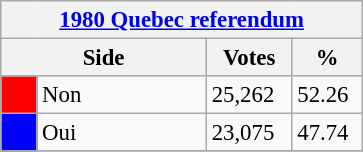<table class="wikitable" style="font-size: 95%; clear:both">
<tr style="background-color:#E9E9E9">
<th colspan=4><a href='#'>1980 Quebec referendum</a></th>
</tr>
<tr style="background-color:#E9E9E9">
<th colspan=2 style="width: 130px">Side</th>
<th style="width: 50px">Votes</th>
<th style="width: 40px">%</th>
</tr>
<tr>
<td bgcolor="red"></td>
<td>Non</td>
<td>25,262</td>
<td>52.26</td>
</tr>
<tr>
<td bgcolor="blue"></td>
<td>Oui</td>
<td>23,075</td>
<td>47.74</td>
</tr>
<tr>
</tr>
</table>
